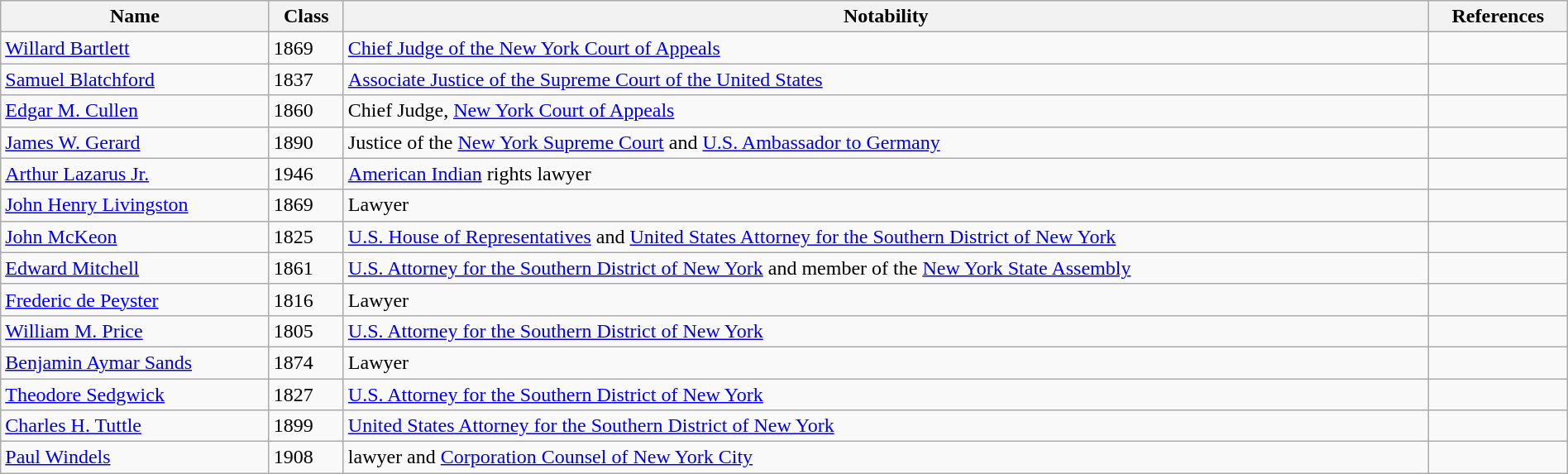<table class="wikitable sortable" style="width:100%;">
<tr>
<th>Name</th>
<th>Class</th>
<th>Notability</th>
<th>References</th>
</tr>
<tr>
<td><a href='#'>Willard Bartlett</a></td>
<td>1869</td>
<td><a href='#'>Chief Judge of the New York Court of Appeals</a></td>
<td></td>
</tr>
<tr>
<td><a href='#'>Samuel Blatchford</a></td>
<td>1837</td>
<td><a href='#'>Associate Justice of the Supreme Court of the United States</a></td>
<td></td>
</tr>
<tr>
<td><a href='#'>Edgar M. Cullen</a></td>
<td>1860</td>
<td>Chief Judge, <a href='#'>New York Court of Appeals</a></td>
<td></td>
</tr>
<tr>
<td><a href='#'>James W. Gerard</a></td>
<td>1890</td>
<td>Justice of the <a href='#'>New York Supreme Court</a> and <a href='#'>U.S. Ambassador to Germany</a></td>
<td></td>
</tr>
<tr>
<td><a href='#'>Arthur Lazarus Jr.</a></td>
<td>1946</td>
<td><a href='#'>American Indian</a> rights lawyer</td>
<td></td>
</tr>
<tr>
<td><a href='#'>John Henry Livingston</a></td>
<td>1869</td>
<td>Lawyer</td>
<td></td>
</tr>
<tr>
<td><a href='#'>John McKeon</a></td>
<td>1825</td>
<td><a href='#'>U.S. House of Representatives</a> and <a href='#'>United States Attorney for the Southern District of New York</a></td>
<td></td>
</tr>
<tr>
<td><a href='#'>Edward Mitchell</a></td>
<td>1861</td>
<td><a href='#'>U.S. Attorney for the Southern District of New York</a> and member of the <a href='#'>New York State Assembly</a></td>
<td></td>
</tr>
<tr>
<td><a href='#'>Frederic de Peyster</a></td>
<td>1816</td>
<td>Lawyer</td>
<td></td>
</tr>
<tr>
<td><a href='#'>William M. Price</a></td>
<td>1805</td>
<td><a href='#'>U.S. Attorney for the Southern District of New York</a></td>
<td></td>
</tr>
<tr>
<td><a href='#'>Benjamin Aymar Sands</a></td>
<td>1874</td>
<td>Lawyer</td>
<td></td>
</tr>
<tr>
<td><a href='#'>Theodore Sedgwick</a></td>
<td>1827</td>
<td><a href='#'>U.S. Attorney for the Southern District of New York</a></td>
<td></td>
</tr>
<tr>
<td><a href='#'>Charles H. Tuttle</a></td>
<td>1899</td>
<td><a href='#'>United States Attorney for the Southern District of New York</a></td>
<td></td>
</tr>
<tr>
<td><a href='#'>Paul Windels</a></td>
<td>1908</td>
<td>lawyer and <a href='#'>Corporation Counsel of New York City</a></td>
<td></td>
</tr>
</table>
